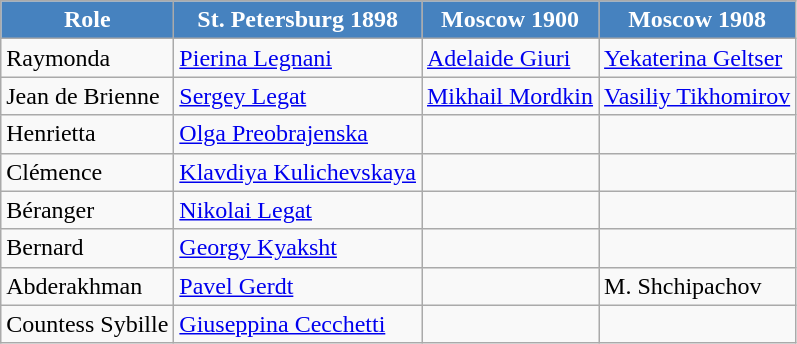<table class="wikitable" border="1">
<tr>
<th style="background:#4682BF; color:white;">Role</th>
<th style="background:#4682BF; color:white;">St. Petersburg 1898</th>
<th style="background:#4682BF; color:white;">Moscow 1900</th>
<th style="background:#4682BF; color:white;">Moscow 1908</th>
</tr>
<tr>
<td>Raymonda</td>
<td><a href='#'>Pierina Legnani</a></td>
<td><a href='#'>Adelaide Giuri</a></td>
<td><a href='#'>Yekaterina Geltser</a></td>
</tr>
<tr>
<td>Jean de Brienne</td>
<td><a href='#'>Sergey Legat</a></td>
<td><a href='#'>Mikhail Mordkin</a></td>
<td><a href='#'>Vasiliy Tikhomirov</a></td>
</tr>
<tr>
<td>Henrietta</td>
<td><a href='#'>Olga Preobrajenska</a></td>
<td></td>
<td></td>
</tr>
<tr>
<td>Clémence</td>
<td><a href='#'>Klavdiya Kulichevskaya</a></td>
<td></td>
<td></td>
</tr>
<tr>
<td>Béranger</td>
<td><a href='#'>Nikolai Legat</a></td>
<td></td>
<td></td>
</tr>
<tr>
<td>Bernard</td>
<td><a href='#'>Georgy Kyaksht</a></td>
<td></td>
<td></td>
</tr>
<tr>
<td>Abderakhman</td>
<td><a href='#'>Pavel Gerdt</a></td>
<td></td>
<td>M. Shchipachov</td>
</tr>
<tr>
<td>Countess Sybille</td>
<td><a href='#'>Giuseppina Cecchetti</a></td>
<td></td>
<td></td>
</tr>
</table>
